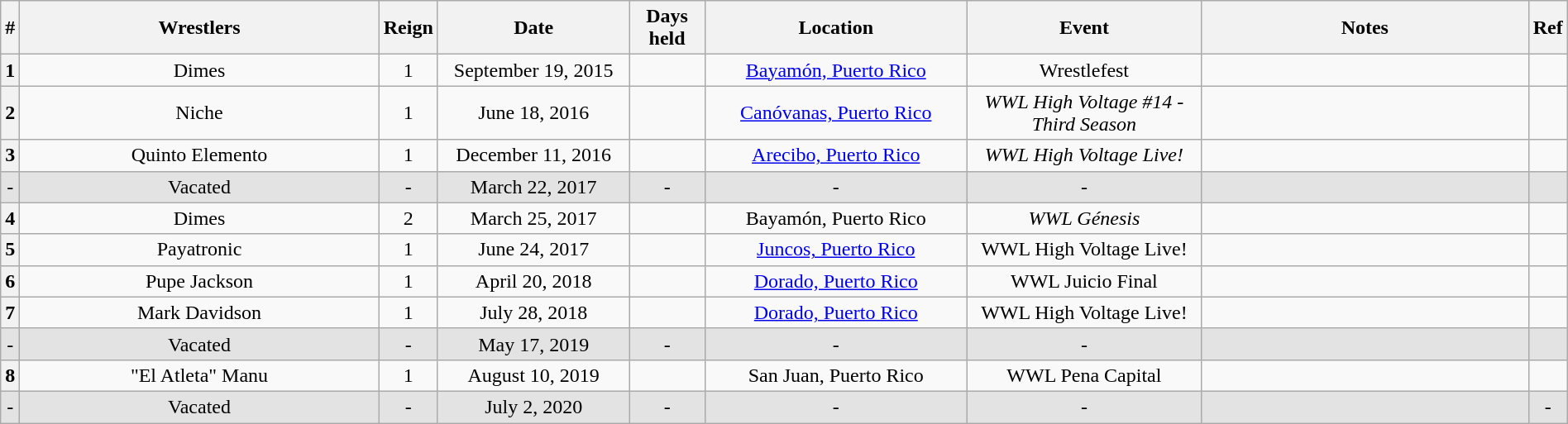<table class="wikitable sortable" style="width:100%; text-align:center;">
<tr>
<th style="width:0;">#</th>
<th style="width:25%;">Wrestlers</th>
<th style="width:0;">Reign</th>
<th style="width:13%;">Date</th>
<th style="width:5%;">Days<br>held</th>
<th style="width:18%;">Location</th>
<th style="width:16%;">Event</th>
<th style="width:40%;" class="unsortable">Notes</th>
<th>Ref</th>
</tr>
<tr>
<th>1</th>
<td>Dimes</td>
<td>1</td>
<td>September 19, 2015</td>
<td></td>
<td><a href='#'>Bayamón, Puerto Rico</a></td>
<td>Wrestlefest</td>
<td></td>
<td></td>
</tr>
<tr>
<th>2</th>
<td>Niche</td>
<td>1</td>
<td>June 18, 2016</td>
<td></td>
<td><a href='#'>Canóvanas, Puerto Rico</a></td>
<td><em>WWL High Voltage #14 - Third Season</em></td>
<td></td>
<td></td>
</tr>
<tr>
<th>3</th>
<td>Quinto Elemento</td>
<td>1</td>
<td>December 11, 2016</td>
<td></td>
<td><a href='#'>Arecibo, Puerto Rico</a></td>
<td><em>WWL High Voltage Live!</em></td>
<td></td>
<td></td>
</tr>
<tr style="background-color:#e3e3e3">
<td>-</td>
<td>Vacated</td>
<td>-</td>
<td>March 22, 2017</td>
<td>-</td>
<td>-</td>
<td>-</td>
<td></td>
<td></td>
</tr>
<tr>
<th>4</th>
<td>Dimes</td>
<td>2</td>
<td>March 25, 2017</td>
<td></td>
<td>Bayamón, Puerto Rico</td>
<td><em>WWL Génesis</em></td>
<td></td>
<td></td>
</tr>
<tr>
<th>5</th>
<td>Payatronic</td>
<td>1</td>
<td>June 24, 2017</td>
<td></td>
<td><a href='#'>Juncos, Puerto Rico</a></td>
<td>WWL High Voltage Live!</td>
<td></td>
<td></td>
</tr>
<tr>
<th>6</th>
<td>Pupe Jackson</td>
<td>1</td>
<td>April 20, 2018</td>
<td></td>
<td><a href='#'>Dorado, Puerto Rico</a></td>
<td>WWL Juicio Final</td>
<td></td>
<td></td>
</tr>
<tr>
<th>7</th>
<td>Mark Davidson</td>
<td>1</td>
<td>July 28, 2018</td>
<td></td>
<td><a href='#'>Dorado, Puerto Rico</a></td>
<td>WWL High Voltage Live!</td>
<td></td>
<td></td>
</tr>
<tr style="background-color:#e3e3e3">
<td>-</td>
<td>Vacated</td>
<td>-</td>
<td>May 17, 2019</td>
<td>-</td>
<td>-</td>
<td>-</td>
<td></td>
<td></td>
</tr>
<tr>
<th>8</th>
<td>"El Atleta" Manu</td>
<td>1</td>
<td>August 10, 2019</td>
<td></td>
<td>San Juan, Puerto Rico</td>
<td>WWL Pena Capital</td>
<td></td>
<td></td>
</tr>
<tr style="background-color:#e3e3e3">
<td>-</td>
<td>Vacated</td>
<td>-</td>
<td>July 2, 2020</td>
<td>-</td>
<td>-</td>
<td>-</td>
<td></td>
<td>-</td>
</tr>
</table>
